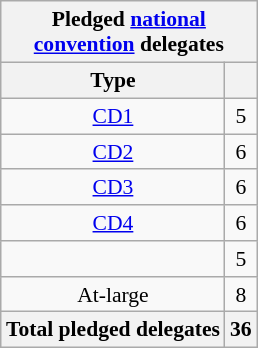<table class="wikitable sortable" style="font-size:90%;text-align:center;float:right;padding:5px;">
<tr>
<th colspan="2">Pledged <a href='#'>national<br>convention</a> delegates</th>
</tr>
<tr>
<th>Type</th>
<th></th>
</tr>
<tr>
<td><a href='#'>CD1</a></td>
<td>5</td>
</tr>
<tr>
<td><a href='#'>CD2</a></td>
<td>6</td>
</tr>
<tr>
<td><a href='#'>CD3</a></td>
<td>6</td>
</tr>
<tr>
<td><a href='#'>CD4</a></td>
<td>6</td>
</tr>
<tr>
<td></td>
<td>5</td>
</tr>
<tr>
<td>At-large</td>
<td>8</td>
</tr>
<tr>
<th>Total pledged delegates</th>
<th>36</th>
</tr>
</table>
